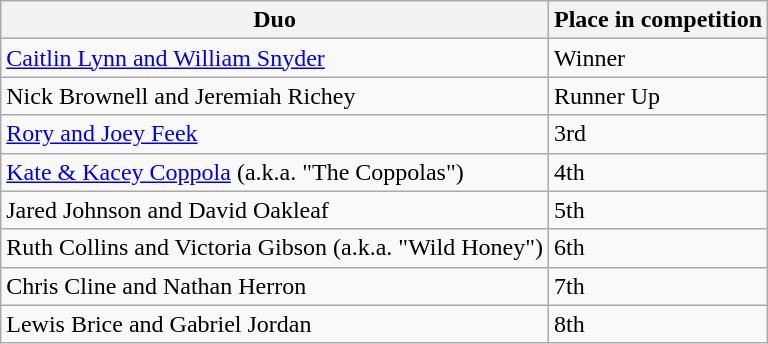<table class="wikitable">
<tr>
<th>Duo</th>
<th>Place in competition</th>
</tr>
<tr>
<td><a href='#'>Caitlin Lynn and William Snyder</a></td>
<td>Winner</td>
</tr>
<tr>
<td>Nick Brownell and Jeremiah Richey</td>
<td>Runner Up</td>
</tr>
<tr>
<td><a href='#'>Rory and Joey Feek</a></td>
<td>3rd</td>
</tr>
<tr>
<td><a href='#'>Kate & Kacey Coppola</a> (a.k.a. "The Coppolas")</td>
<td>4th</td>
</tr>
<tr>
<td>Jared Johnson and David Oakleaf</td>
<td>5th</td>
</tr>
<tr>
<td>Ruth Collins and Victoria Gibson (a.k.a. "Wild Honey")</td>
<td>6th</td>
</tr>
<tr>
<td>Chris Cline and Nathan Herron</td>
<td>7th</td>
</tr>
<tr>
<td>Lewis Brice and Gabriel Jordan</td>
<td>8th</td>
</tr>
</table>
